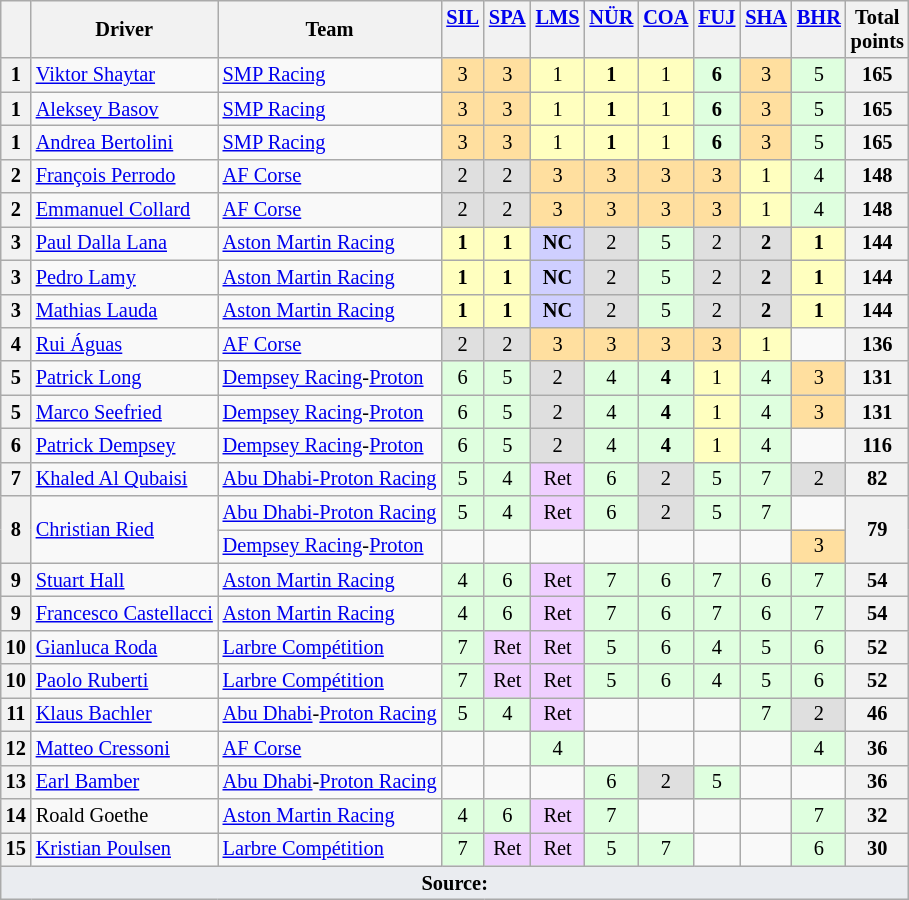<table class="wikitable" style="font-size: 85%; text-align:center;">
<tr valign="top">
<th valign=middle></th>
<th valign=middle>Driver</th>
<th valign=middle>Team</th>
<th><a href='#'>SIL</a><br></th>
<th><a href='#'>SPA</a><br></th>
<th><a href='#'>LMS</a><br></th>
<th><a href='#'>NÜR</a><br></th>
<th><a href='#'>COA</a><br></th>
<th><a href='#'>FUJ</a><br></th>
<th><a href='#'>SHA</a><br></th>
<th><a href='#'>BHR</a><br></th>
<th valign=middle>Total<br>points</th>
</tr>
<tr>
<th>1</th>
<td align=left> <a href='#'>Viktor Shaytar</a></td>
<td align=left> <a href='#'>SMP Racing</a></td>
<td style="background:#FFDF9F;">3</td>
<td style="background:#FFDF9F;">3</td>
<td style="background:#FFFFBF;">1</td>
<td style="background:#FFFFBF;"><strong>1</strong></td>
<td style="background:#FFFFBF;">1</td>
<td style="background:#DFFFDF;"><strong>6</strong></td>
<td style="background:#FFDF9F;">3</td>
<td style="background:#DFFFDF;">5</td>
<th>165</th>
</tr>
<tr>
<th>1</th>
<td align=left> <a href='#'>Aleksey Basov</a></td>
<td align=left> <a href='#'>SMP Racing</a></td>
<td style="background:#FFDF9F;">3</td>
<td style="background:#FFDF9F;">3</td>
<td style="background:#FFFFBF;">1</td>
<td style="background:#FFFFBF;"><strong>1</strong></td>
<td style="background:#FFFFBF;">1</td>
<td style="background:#DFFFDF;"><strong>6</strong></td>
<td style="background:#FFDF9F;">3</td>
<td style="background:#DFFFDF;">5</td>
<th>165</th>
</tr>
<tr>
<th>1</th>
<td align=left> <a href='#'>Andrea Bertolini</a></td>
<td align=left> <a href='#'>SMP Racing</a></td>
<td style="background:#FFDF9F;">3</td>
<td style="background:#FFDF9F;">3</td>
<td style="background:#FFFFBF;">1</td>
<td style="background:#FFFFBF;"><strong>1</strong></td>
<td style="background:#FFFFBF;">1</td>
<td style="background:#DFFFDF;"><strong>6</strong></td>
<td style="background:#FFDF9F;">3</td>
<td style="background:#DFFFDF;">5</td>
<th>165</th>
</tr>
<tr>
<th>2</th>
<td align=left> <a href='#'>François Perrodo</a></td>
<td align=left> <a href='#'>AF Corse</a></td>
<td style="background:#DFDFDF;">2</td>
<td style="background:#DFDFDF;">2</td>
<td style="background:#FFDF9F;">3</td>
<td style="background:#FFDF9F;">3</td>
<td style="background:#FFDF9F;">3</td>
<td style="background:#FFDF9F;">3</td>
<td style="background:#FFFFBF;">1</td>
<td style="background:#DFFFDF;">4</td>
<th>148</th>
</tr>
<tr>
<th>2</th>
<td align=left> <a href='#'>Emmanuel Collard</a></td>
<td align=left> <a href='#'>AF Corse</a></td>
<td style="background:#DFDFDF;">2</td>
<td style="background:#DFDFDF;">2</td>
<td style="background:#FFDF9F;">3</td>
<td style="background:#FFDF9F;">3</td>
<td style="background:#FFDF9F;">3</td>
<td style="background:#FFDF9F;">3</td>
<td style="background:#FFFFBF;">1</td>
<td style="background:#DFFFDF;">4</td>
<th>148</th>
</tr>
<tr>
<th>3</th>
<td align=left> <a href='#'>Paul Dalla Lana</a></td>
<td align=left> <a href='#'>Aston Martin Racing</a></td>
<td style="background:#FFFFBF;"><strong>1</strong></td>
<td style="background:#FFFFBF;"><strong>1</strong></td>
<td style="background:#CFCFFF;"><strong>NC</strong></td>
<td style="background:#DFDFDF;">2</td>
<td style="background:#DFFFDF;">5</td>
<td style="background:#DFDFDF;">2</td>
<td style="background:#DFDFDF;"><strong>2</strong></td>
<td style="background:#FFFFBF;"><strong>1</strong></td>
<th>144</th>
</tr>
<tr>
<th>3</th>
<td align=left> <a href='#'>Pedro Lamy</a></td>
<td align=left> <a href='#'>Aston Martin Racing</a></td>
<td style="background:#FFFFBF;"><strong>1</strong></td>
<td style="background:#FFFFBF;"><strong>1</strong></td>
<td style="background:#CFCFFF;"><strong>NC</strong></td>
<td style="background:#DFDFDF;">2</td>
<td style="background:#DFFFDF;">5</td>
<td style="background:#DFDFDF;">2</td>
<td style="background:#DFDFDF;"><strong>2</strong></td>
<td style="background:#FFFFBF;"><strong>1</strong></td>
<th>144</th>
</tr>
<tr>
<th>3</th>
<td align=left> <a href='#'>Mathias Lauda</a></td>
<td align=left> <a href='#'>Aston Martin Racing</a></td>
<td style="background:#FFFFBF;"><strong>1</strong></td>
<td style="background:#FFFFBF;"><strong>1</strong></td>
<td style="background:#CFCFFF;"><strong>NC</strong></td>
<td style="background:#DFDFDF;">2</td>
<td style="background:#DFFFDF;">5</td>
<td style="background:#DFDFDF;">2</td>
<td style="background:#DFDFDF;"><strong>2</strong></td>
<td style="background:#FFFFBF;"><strong>1</strong></td>
<th>144</th>
</tr>
<tr>
<th>4</th>
<td align=left> <a href='#'>Rui Águas</a></td>
<td align=left> <a href='#'>AF Corse</a></td>
<td style="background:#DFDFDF;">2</td>
<td style="background:#DFDFDF;">2</td>
<td style="background:#FFDF9F;">3</td>
<td style="background:#FFDF9F;">3</td>
<td style="background:#FFDF9F;">3</td>
<td style="background:#FFDF9F;">3</td>
<td style="background:#FFFFBF;">1</td>
<td></td>
<th>136</th>
</tr>
<tr>
<th>5</th>
<td align=left> <a href='#'>Patrick Long</a></td>
<td align=left> <a href='#'>Dempsey Racing</a>-<a href='#'>Proton</a></td>
<td style="background:#DFFFDF;">6</td>
<td style="background:#DFFFDF;">5</td>
<td style="background:#DFDFDF;">2</td>
<td style="background:#DFFFDF;">4</td>
<td style="background:#DFFFDF;"><strong>4</strong></td>
<td style="background:#FFFFBF;">1</td>
<td style="background:#DFFFDF;">4</td>
<td style="background:#FFDF9F;">3</td>
<th>131</th>
</tr>
<tr>
<th>5</th>
<td align=left> <a href='#'>Marco Seefried</a></td>
<td align=left> <a href='#'>Dempsey Racing</a>-<a href='#'>Proton</a></td>
<td style="background:#DFFFDF;">6</td>
<td style="background:#DFFFDF;">5</td>
<td style="background:#DFDFDF;">2</td>
<td style="background:#DFFFDF;">4</td>
<td style="background:#DFFFDF;"><strong>4</strong></td>
<td style="background:#FFFFBF;">1</td>
<td style="background:#DFFFDF;">4</td>
<td style="background:#FFDF9F;">3</td>
<th>131</th>
</tr>
<tr>
<th>6</th>
<td align=left> <a href='#'>Patrick Dempsey</a></td>
<td align=left> <a href='#'>Dempsey Racing</a>-<a href='#'>Proton</a></td>
<td style="background:#DFFFDF;">6</td>
<td style="background:#DFFFDF;">5</td>
<td style="background:#DFDFDF;">2</td>
<td style="background:#DFFFDF;">4</td>
<td style="background:#DFFFDF;"><strong>4</strong></td>
<td style="background:#FFFFBF;">1</td>
<td style="background:#DFFFDF;">4</td>
<td></td>
<th>116</th>
</tr>
<tr>
<th>7</th>
<td align=left> <a href='#'>Khaled Al Qubaisi</a></td>
<td align=left> <a href='#'>Abu Dhabi-Proton Racing</a></td>
<td style="background:#DFFFDF;">5</td>
<td style="background:#DFFFDF;">4</td>
<td style="background:#EFCFFF;">Ret</td>
<td style="background:#DFFFDF;">6</td>
<td style="background:#DFDFDF;">2</td>
<td style="background:#DFFFDF;">5</td>
<td style="background:#DFFFDF;">7</td>
<td style="background:#DFDFDF;">2</td>
<th>82</th>
</tr>
<tr>
<th rowspan=2>8</th>
<td rowspan=2 align=left> <a href='#'>Christian Ried</a></td>
<td align=left> <a href='#'>Abu Dhabi-Proton Racing</a></td>
<td style="background:#DFFFDF;">5</td>
<td style="background:#DFFFDF;">4</td>
<td style="background:#EFCFFF;">Ret</td>
<td style="background:#DFFFDF;">6</td>
<td style="background:#DFDFDF;">2</td>
<td style="background:#DFFFDF;">5</td>
<td style="background:#DFFFDF;">7</td>
<td></td>
<th rowspan=2>79</th>
</tr>
<tr>
<td align=left> <a href='#'>Dempsey Racing</a>-<a href='#'>Proton</a></td>
<td></td>
<td></td>
<td></td>
<td></td>
<td></td>
<td></td>
<td></td>
<td style="background:#FFDF9F;">3</td>
</tr>
<tr>
<th>9</th>
<td align=left> <a href='#'>Stuart Hall</a></td>
<td align=left> <a href='#'>Aston Martin Racing</a></td>
<td style="background:#DFFFDF;">4</td>
<td style="background:#DFFFDF;">6</td>
<td style="background:#EFCFFF;">Ret</td>
<td style="background:#DFFFDF;">7</td>
<td style="background:#DFFFDF;">6</td>
<td style="background:#DFFFDF;">7</td>
<td style="background:#DFFFDF;">6</td>
<td style="background:#DFFFDF;">7</td>
<th>54</th>
</tr>
<tr>
<th>9</th>
<td align=left> <a href='#'>Francesco Castellacci</a></td>
<td align=left> <a href='#'>Aston Martin Racing</a></td>
<td style="background:#DFFFDF;">4</td>
<td style="background:#DFFFDF;">6</td>
<td style="background:#EFCFFF;">Ret</td>
<td style="background:#DFFFDF;">7</td>
<td style="background:#DFFFDF;">6</td>
<td style="background:#DFFFDF;">7</td>
<td style="background:#DFFFDF;">6</td>
<td style="background:#DFFFDF;">7</td>
<th>54</th>
</tr>
<tr>
<th>10</th>
<td align="left"> <a href='#'>Gianluca Roda</a></td>
<td align="left"> <a href='#'>Larbre Compétition</a></td>
<td style="background:#DFFFDF;">7</td>
<td style="background:#EFCFFF;">Ret</td>
<td style="background:#EFCFFF;">Ret</td>
<td style="background:#DFFFDF;">5</td>
<td style="background:#DFFFDF;">6</td>
<td style="background:#DFFFDF;">4</td>
<td style="background:#DFFFDF;">5</td>
<td style="background:#DFFFDF;">6</td>
<th>52</th>
</tr>
<tr>
<th>10</th>
<td align="left"> <a href='#'>Paolo Ruberti</a></td>
<td align="left"> <a href='#'>Larbre Compétition</a></td>
<td style="background:#DFFFDF;">7</td>
<td style="background:#EFCFFF;">Ret</td>
<td style="background:#EFCFFF;">Ret</td>
<td style="background:#DFFFDF;">5</td>
<td style="background:#DFFFDF;">6</td>
<td style="background:#DFFFDF;">4</td>
<td style="background:#DFFFDF;">5</td>
<td style="background:#DFFFDF;">6</td>
<th>52</th>
</tr>
<tr>
<th>11</th>
<td align="left"> <a href='#'>Klaus Bachler</a></td>
<td align="left"> <a href='#'>Abu Dhabi</a>-<a href='#'>Proton Racing</a></td>
<td style="background:#DFFFDF;">5</td>
<td style="background:#DFFFDF;">4</td>
<td style="background:#EFCFFF;">Ret</td>
<td></td>
<td></td>
<td></td>
<td style="background:#DFFFDF;">7</td>
<td style="background:#DFDFDF;">2</td>
<th>46</th>
</tr>
<tr>
<th>12</th>
<td align="left"> <a href='#'>Matteo Cressoni</a></td>
<td align="left"> <a href='#'>AF Corse</a></td>
<td></td>
<td></td>
<td style="background:#DFFFDF;">4</td>
<td></td>
<td></td>
<td></td>
<td></td>
<td style="background:#DFFFDF;">4</td>
<th>36</th>
</tr>
<tr>
<th>13</th>
<td align="left"> <a href='#'>Earl Bamber</a></td>
<td align="left"> <a href='#'>Abu Dhabi</a>-<a href='#'>Proton Racing</a></td>
<td></td>
<td></td>
<td></td>
<td style="background:#DFFFDF;">6</td>
<td style="background:#DFDFDF;">2</td>
<td style="background:#DFFFDF;">5</td>
<td></td>
<td></td>
<th>36</th>
</tr>
<tr>
<th>14</th>
<td align="left"> Roald Goethe</td>
<td align="left"> <a href='#'>Aston Martin Racing</a></td>
<td style="background:#DFFFDF;">4</td>
<td style="background:#DFFFDF;">6</td>
<td style="background:#EFCFFF;">Ret</td>
<td style="background:#DFFFDF;">7</td>
<td></td>
<td></td>
<td></td>
<td style="background:#DFFFDF;">7</td>
<th>32</th>
</tr>
<tr>
<th>15</th>
<td align="left"> <a href='#'>Kristian Poulsen</a></td>
<td align="left"> <a href='#'>Larbre Compétition</a></td>
<td style="background:#DFFFDF;">7</td>
<td style="background:#EFCFFF;">Ret</td>
<td style="background:#EFCFFF;">Ret</td>
<td style="background:#DFFFDF;">5</td>
<td style="background:#DFFFDF;">7</td>
<td></td>
<td></td>
<td style="background:#DFFFDF;">6</td>
<th>30</th>
</tr>
<tr class="sortbottom">
<td colspan="12" style="background-color:#EAECF0;text-align:center"><strong>Source:</strong></td>
</tr>
</table>
